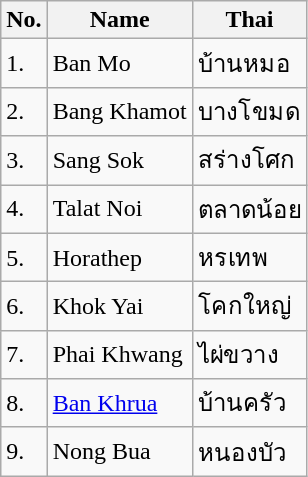<table class="wikitable sortable">
<tr>
<th>No.</th>
<th>Name</th>
<th>Thai</th>
</tr>
<tr>
<td>1.</td>
<td>Ban Mo</td>
<td>บ้านหมอ</td>
</tr>
<tr>
<td>2.</td>
<td>Bang Khamot</td>
<td>บางโขมด</td>
</tr>
<tr>
<td>3.</td>
<td>Sang Sok</td>
<td>สร่างโศก</td>
</tr>
<tr>
<td>4.</td>
<td>Talat Noi</td>
<td>ตลาดน้อย</td>
</tr>
<tr>
<td>5.</td>
<td>Horathep</td>
<td>หรเทพ</td>
</tr>
<tr>
<td>6.</td>
<td>Khok Yai</td>
<td>โคกใหญ่</td>
</tr>
<tr>
<td>7.</td>
<td>Phai Khwang</td>
<td>ไผ่ขวาง</td>
</tr>
<tr>
<td>8.</td>
<td><a href='#'>Ban Khrua</a></td>
<td>บ้านครัว</td>
</tr>
<tr>
<td>9.</td>
<td>Nong Bua</td>
<td>หนองบัว</td>
</tr>
</table>
